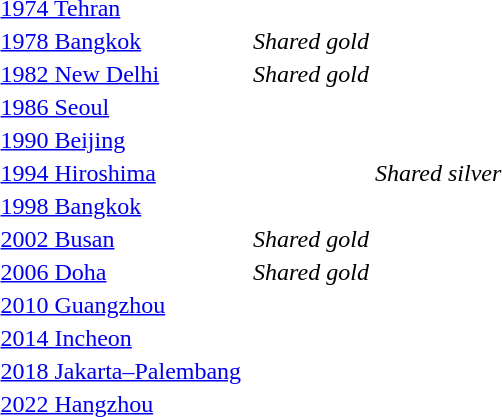<table>
<tr>
<td><a href='#'>1974 Tehran</a></td>
<td></td>
<td></td>
<td></td>
</tr>
<tr>
<td rowspan=2><a href='#'>1978 Bangkok</a></td>
<td></td>
<td rowspan=2><em>Shared gold</em></td>
<td rowspan=2></td>
</tr>
<tr>
<td></td>
</tr>
<tr>
<td rowspan=2><a href='#'>1982 New Delhi</a></td>
<td></td>
<td rowspan=2><em>Shared gold</em></td>
<td rowspan=2></td>
</tr>
<tr>
<td></td>
</tr>
<tr>
<td><a href='#'>1986 Seoul</a></td>
<td></td>
<td></td>
<td></td>
</tr>
<tr>
<td rowspan=2><a href='#'>1990 Beijing</a></td>
<td rowspan=2></td>
<td rowspan=2></td>
<td></td>
</tr>
<tr>
<td></td>
</tr>
<tr>
<td rowspan=2><a href='#'>1994 Hiroshima</a></td>
<td rowspan=2></td>
<td></td>
<td rowspan=2><em>Shared silver</em></td>
</tr>
<tr>
<td></td>
</tr>
<tr>
<td rowspan=2><a href='#'>1998 Bangkok</a></td>
<td rowspan=2></td>
<td rowspan=2></td>
<td></td>
</tr>
<tr>
<td></td>
</tr>
<tr>
<td rowspan=2><a href='#'>2002 Busan</a></td>
<td></td>
<td rowspan=2><em>Shared gold</em></td>
<td></td>
</tr>
<tr>
<td></td>
<td></td>
</tr>
<tr>
<td rowspan=2><a href='#'>2006 Doha</a></td>
<td></td>
<td rowspan=2><em>Shared gold</em></td>
<td rowspan=2></td>
</tr>
<tr>
<td></td>
</tr>
<tr>
<td><a href='#'>2010 Guangzhou</a></td>
<td></td>
<td></td>
<td></td>
</tr>
<tr>
<td><a href='#'>2014 Incheon</a></td>
<td></td>
<td></td>
<td></td>
</tr>
<tr>
<td><a href='#'>2018 Jakarta–Palembang</a></td>
<td></td>
<td></td>
<td></td>
</tr>
<tr>
<td><a href='#'>2022 Hangzhou</a></td>
<td></td>
<td></td>
<td></td>
</tr>
</table>
